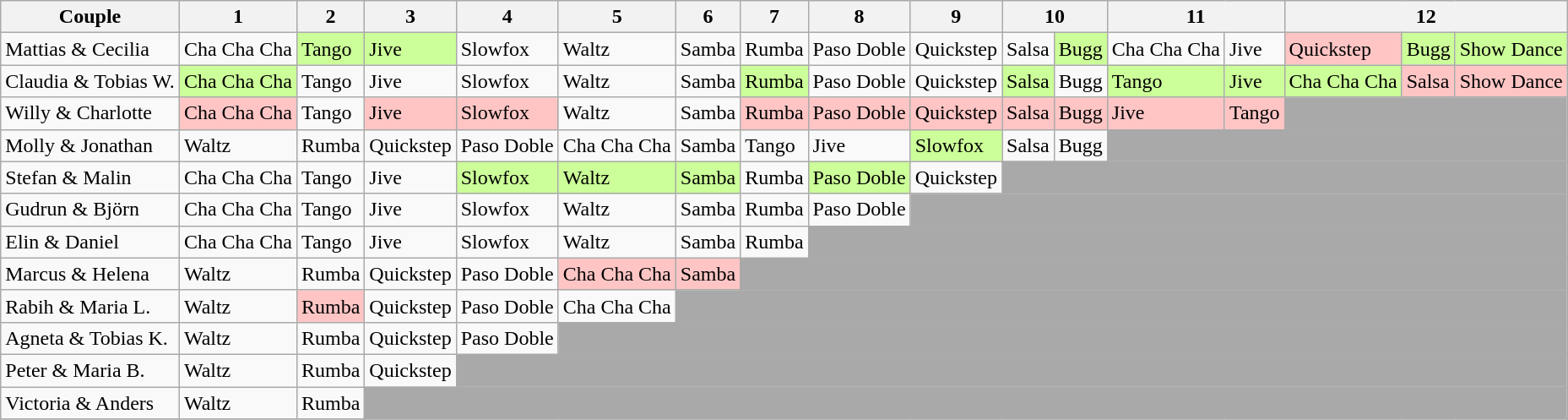<table class="wikitable" align="center" |}>
<tr>
<th>Couple</th>
<th>1</th>
<th>2</th>
<th>3</th>
<th>4</th>
<th>5</th>
<th>6</th>
<th>7</th>
<th>8</th>
<th>9</th>
<th colspan="2">10</th>
<th colspan="2">11</th>
<th colspan="3">12</th>
</tr>
<tr>
<td>Mattias & Cecilia</td>
<td>Cha Cha Cha</td>
<td bgcolor="#ccff99">Tango</td>
<td bgcolor="#ccff99">Jive</td>
<td>Slowfox</td>
<td>Waltz</td>
<td>Samba</td>
<td>Rumba</td>
<td>Paso Doble</td>
<td>Quickstep</td>
<td>Salsa</td>
<td bgcolor="#ccff99">Bugg</td>
<td>Cha Cha Cha</td>
<td>Jive</td>
<td bgcolor="#ffc5c5">Quickstep</td>
<td bgcolor="#ccff99">Bugg</td>
<td bgcolor="#ccff99">Show Dance</td>
</tr>
<tr>
<td>Claudia & Tobias W.</td>
<td bgcolor="#ccff99">Cha Cha Cha</td>
<td>Tango</td>
<td>Jive</td>
<td>Slowfox</td>
<td>Waltz</td>
<td>Samba</td>
<td bgcolor="#ccff99">Rumba</td>
<td>Paso Doble</td>
<td>Quickstep</td>
<td bgcolor="#ccff99">Salsa</td>
<td>Bugg</td>
<td bgcolor="#ccff99">Tango</td>
<td bgcolor="#ccff99">Jive</td>
<td bgcolor="#ccff99">Cha Cha Cha</td>
<td bgcolor="#ffc5c5">Salsa</td>
<td bgcolor="#ffc5c5">Show Dance</td>
</tr>
<tr>
<td>Willy & Charlotte</td>
<td bgcolor="#ffc5c5">Cha Cha Cha</td>
<td>Tango</td>
<td bgcolor="#ffc5c5">Jive</td>
<td bgcolor="#ffc5c5">Slowfox</td>
<td>Waltz</td>
<td>Samba</td>
<td bgcolor="#ffc5c5">Rumba</td>
<td bgcolor="#ffc5c5">Paso Doble</td>
<td bgcolor="#ffc5c5">Quickstep</td>
<td bgcolor="#ffc5c5">Salsa</td>
<td bgcolor="#ffc5c5">Bugg</td>
<td bgcolor="#ffc5c5">Jive</td>
<td bgcolor="#ffc5c5">Tango</td>
<td bgcolor="darkgray" colspan="3"></td>
</tr>
<tr>
<td>Molly & Jonathan</td>
<td>Waltz</td>
<td>Rumba</td>
<td>Quickstep</td>
<td>Paso Doble</td>
<td>Cha Cha Cha</td>
<td>Samba</td>
<td>Tango</td>
<td>Jive</td>
<td bgcolor="#ccff99">Slowfox</td>
<td>Salsa</td>
<td>Bugg</td>
<td bgcolor="darkgray" colspan="5"></td>
</tr>
<tr>
<td>Stefan & Malin</td>
<td>Cha Cha Cha</td>
<td>Tango</td>
<td>Jive</td>
<td bgcolor="#ccff99">Slowfox</td>
<td bgcolor="#ccff99">Waltz</td>
<td bgcolor="#ccff99">Samba</td>
<td>Rumba</td>
<td bgcolor="#ccff99">Paso Doble</td>
<td>Quickstep</td>
<td bgcolor="darkgray" colspan="7"></td>
</tr>
<tr>
<td>Gudrun & Björn</td>
<td>Cha Cha Cha</td>
<td>Tango</td>
<td>Jive</td>
<td>Slowfox</td>
<td>Waltz</td>
<td>Samba</td>
<td>Rumba</td>
<td>Paso Doble</td>
<td bgcolor="darkgray" colspan="8"></td>
</tr>
<tr>
<td>Elin & Daniel</td>
<td>Cha Cha Cha</td>
<td>Tango</td>
<td>Jive</td>
<td>Slowfox</td>
<td>Waltz</td>
<td>Samba</td>
<td>Rumba</td>
<td bgcolor="darkgray" colspan="9"></td>
</tr>
<tr>
<td>Marcus & Helena</td>
<td>Waltz</td>
<td>Rumba</td>
<td>Quickstep</td>
<td>Paso Doble</td>
<td bgcolor="#ffc5c5">Cha Cha Cha</td>
<td bgcolor="#ffc5c5">Samba</td>
<td bgcolor="darkgray" colspan="10"></td>
</tr>
<tr>
<td>Rabih & Maria L.</td>
<td>Waltz</td>
<td bgcolor="#ffc5c5">Rumba</td>
<td>Quickstep</td>
<td>Paso Doble</td>
<td>Cha Cha Cha</td>
<td bgcolor="darkgray" colspan="11"></td>
</tr>
<tr>
<td>Agneta & Tobias K.</td>
<td>Waltz</td>
<td>Rumba</td>
<td>Quickstep</td>
<td>Paso Doble</td>
<td bgcolor="darkgray" colspan="12"></td>
</tr>
<tr>
<td>Peter & Maria B.</td>
<td>Waltz</td>
<td>Rumba</td>
<td>Quickstep</td>
<td bgcolor="darkgray" colspan="13"></td>
</tr>
<tr>
<td>Victoria & Anders</td>
<td>Waltz</td>
<td>Rumba</td>
<td bgcolor="darkgray" colspan="14"></td>
</tr>
<tr>
</tr>
</table>
